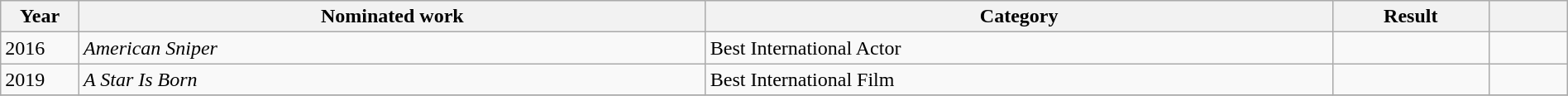<table class="wikitable" style="width:100%;">
<tr>
<th width=5%>Year</th>
<th style="width:40%;">Nominated work</th>
<th style="width:40%;">Category</th>
<th style="width:10%;">Result</th>
<th width=5%></th>
</tr>
<tr>
<td>2016</td>
<td><em>American Sniper</em></td>
<td>Best International Actor</td>
<td></td>
<td style="text-align:center;"></td>
</tr>
<tr>
<td>2019</td>
<td><em>A Star Is Born</em></td>
<td>Best International Film</td>
<td></td>
<td style="text-align:center;"></td>
</tr>
<tr>
</tr>
</table>
